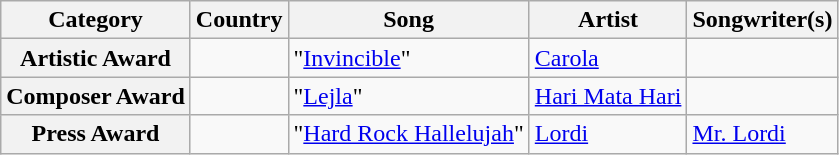<table class="wikitable plainrowheaders">
<tr>
<th scope="col">Category</th>
<th scope="col">Country</th>
<th scope="col">Song</th>
<th scope="col">Artist</th>
<th scope="col">Songwriter(s)</th>
</tr>
<tr>
<th scope="row">Artistic Award</th>
<td></td>
<td>"<a href='#'>Invincible</a>"</td>
<td><a href='#'>Carola</a></td>
<td></td>
</tr>
<tr>
<th scope="row">Composer Award</th>
<td></td>
<td>"<a href='#'>Lejla</a>"</td>
<td><a href='#'>Hari Mata Hari</a></td>
<td></td>
</tr>
<tr>
<th scope="row">Press Award</th>
<td></td>
<td>"<a href='#'>Hard Rock Hallelujah</a>"</td>
<td><a href='#'>Lordi</a></td>
<td><a href='#'>Mr. Lordi</a></td>
</tr>
</table>
